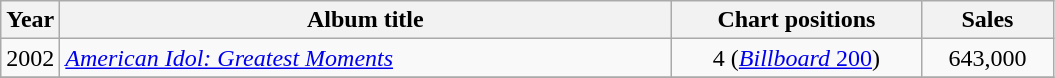<table class="wikitable">
<tr>
<th width="30">Year</th>
<th width="400">Album title</th>
<th width="160">Chart positions</th>
<th width="80">Sales</th>
</tr>
<tr>
<td>2002</td>
<td><em><a href='#'>American Idol: Greatest Moments</a></em></td>
<td align="center">4 (<a href='#'><em>Billboard</em> 200</a>)</td>
<td align="center">643,000</td>
</tr>
<tr>
</tr>
</table>
